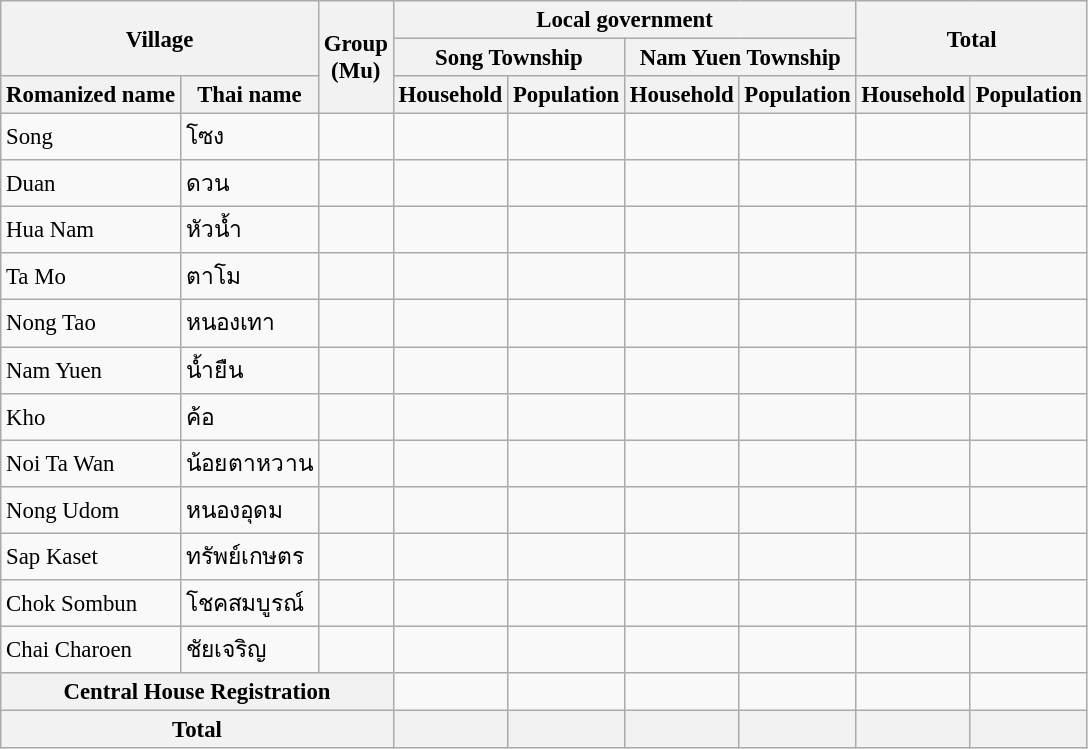<table class="wikitable" style="font-size: 95%";>
<tr>
<th rowspan=2 colspan=2>Village</th>
<th rowspan=3>Group<br>(Mu)</th>
<th colspan=4>Local government</th>
<th rowspan=2 colspan=2>Total</th>
</tr>
<tr>
<th colspan=2>Song Township</th>
<th colspan=2>Nam Yuen Township</th>
</tr>
<tr>
<th>Romanized name</th>
<th>Thai name</th>
<th>Household</th>
<th>Population</th>
<th>Household</th>
<th>Population</th>
<th>Household</th>
<th>Population</th>
</tr>
<tr>
<td>Song</td>
<td>โซง</td>
<td></td>
<td></td>
<td></td>
<td></td>
<td></td>
<td></td>
<td></td>
</tr>
<tr>
<td>Duan</td>
<td>ดวน</td>
<td></td>
<td></td>
<td></td>
<td></td>
<td></td>
<td></td>
<td></td>
</tr>
<tr>
<td>Hua Nam</td>
<td>หัวน้ำ</td>
<td></td>
<td></td>
<td></td>
<td></td>
<td></td>
<td></td>
<td></td>
</tr>
<tr>
<td>Ta Mo</td>
<td>ตาโม</td>
<td></td>
<td></td>
<td></td>
<td></td>
<td></td>
<td></td>
<td></td>
</tr>
<tr>
<td>Nong Tao</td>
<td>หนองเทา</td>
<td></td>
<td></td>
<td></td>
<td></td>
<td></td>
<td></td>
<td></td>
</tr>
<tr>
<td>Nam Yuen</td>
<td>น้ำยืน</td>
<td></td>
<td></td>
<td></td>
<td></td>
<td></td>
<td></td>
<td></td>
</tr>
<tr>
<td>Kho</td>
<td>ค้อ</td>
<td></td>
<td></td>
<td></td>
<td></td>
<td></td>
<td></td>
<td></td>
</tr>
<tr>
<td>Noi Ta Wan</td>
<td>น้อยตาหวาน</td>
<td></td>
<td></td>
<td></td>
<td></td>
<td></td>
<td></td>
<td></td>
</tr>
<tr>
<td>Nong Udom</td>
<td>หนองอุดม</td>
<td></td>
<td></td>
<td></td>
<td></td>
<td></td>
<td></td>
<td></td>
</tr>
<tr>
<td>Sap Kaset</td>
<td>ทรัพย์เกษตร</td>
<td></td>
<td></td>
<td></td>
<td></td>
<td></td>
<td></td>
<td></td>
</tr>
<tr>
<td>Chok Sombun</td>
<td>โชคสมบูรณ์</td>
<td></td>
<td></td>
<td></td>
<td></td>
<td></td>
<td></td>
<td></td>
</tr>
<tr>
<td>Chai Charoen</td>
<td>ชัยเจริญ</td>
<td></td>
<td></td>
<td></td>
<td></td>
<td></td>
<td></td>
<td></td>
</tr>
<tr>
<th colspan=3 align=center>Central House Registration</th>
<td></td>
<td></td>
<td></td>
<td></td>
<td></td>
<td></td>
</tr>
<tr>
<th colspan=3>Total</th>
<th></th>
<th></th>
<th></th>
<th></th>
<th></th>
<th></th>
</tr>
</table>
